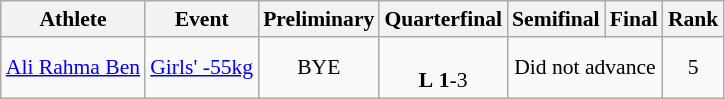<table class="wikitable" style="text-align:left; font-size:90%">
<tr>
<th>Athlete</th>
<th>Event</th>
<th>Preliminary</th>
<th>Quarterfinal</th>
<th>Semifinal</th>
<th>Final</th>
<th>Rank</th>
</tr>
<tr>
<td><a href='#'>Ali Rahma Ben</a></td>
<td><a href='#'>Girls' -55kg</a></td>
<td align=center>BYE</td>
<td align=center> <br> <strong>L</strong> <strong>1</strong>-3</td>
<td align=center colspan=2>Did not advance</td>
<td align=center>5</td>
</tr>
</table>
